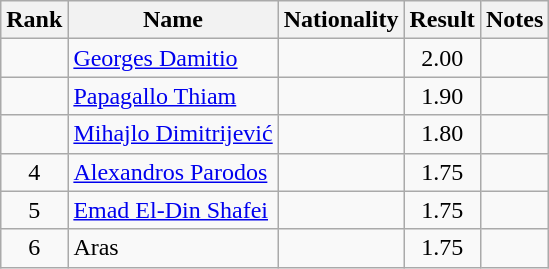<table class="wikitable sortable" style="text-align:center">
<tr>
<th>Rank</th>
<th>Name</th>
<th>Nationality</th>
<th>Result</th>
<th>Notes</th>
</tr>
<tr>
<td></td>
<td align=left><a href='#'>Georges Damitio</a></td>
<td align=left></td>
<td>2.00</td>
<td></td>
</tr>
<tr>
<td></td>
<td align=left><a href='#'>Papagallo Thiam</a></td>
<td align=left></td>
<td>1.90</td>
<td></td>
</tr>
<tr>
<td></td>
<td align=left><a href='#'>Mihajlo Dimitrijević</a></td>
<td align=left></td>
<td>1.80</td>
<td></td>
</tr>
<tr>
<td>4</td>
<td align=left><a href='#'>Alexandros Parodos</a></td>
<td align=left></td>
<td>1.75</td>
<td></td>
</tr>
<tr>
<td>5</td>
<td align=left><a href='#'>Emad El-Din Shafei</a></td>
<td align=left></td>
<td>1.75</td>
<td></td>
</tr>
<tr>
<td>6</td>
<td align=left>Aras</td>
<td align=left></td>
<td>1.75</td>
<td></td>
</tr>
</table>
